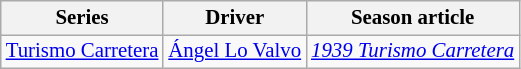<table class="wikitable" style="font-size: 87%;">
<tr>
<th>Series</th>
<th>Driver</th>
<th>Season article</th>
</tr>
<tr>
<td><a href='#'>Turismo Carretera</a></td>
<td> <a href='#'>Ángel Lo Valvo</a></td>
<td><em><a href='#'>1939 Turismo Carretera</a></em></td>
</tr>
</table>
